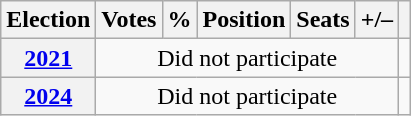<table class="wikitable" style="text-align:center">
<tr>
<th>Election</th>
<th>Votes</th>
<th>%</th>
<th>Position</th>
<th>Seats</th>
<th>+/–</th>
<th></th>
</tr>
<tr>
<th><a href='#'>2021</a></th>
<td colspan="5">Did not participate</td>
<td></td>
</tr>
<tr>
<th><a href='#'>2024</a></th>
<td colspan="5">Did not participate</td>
<td></td>
</tr>
</table>
